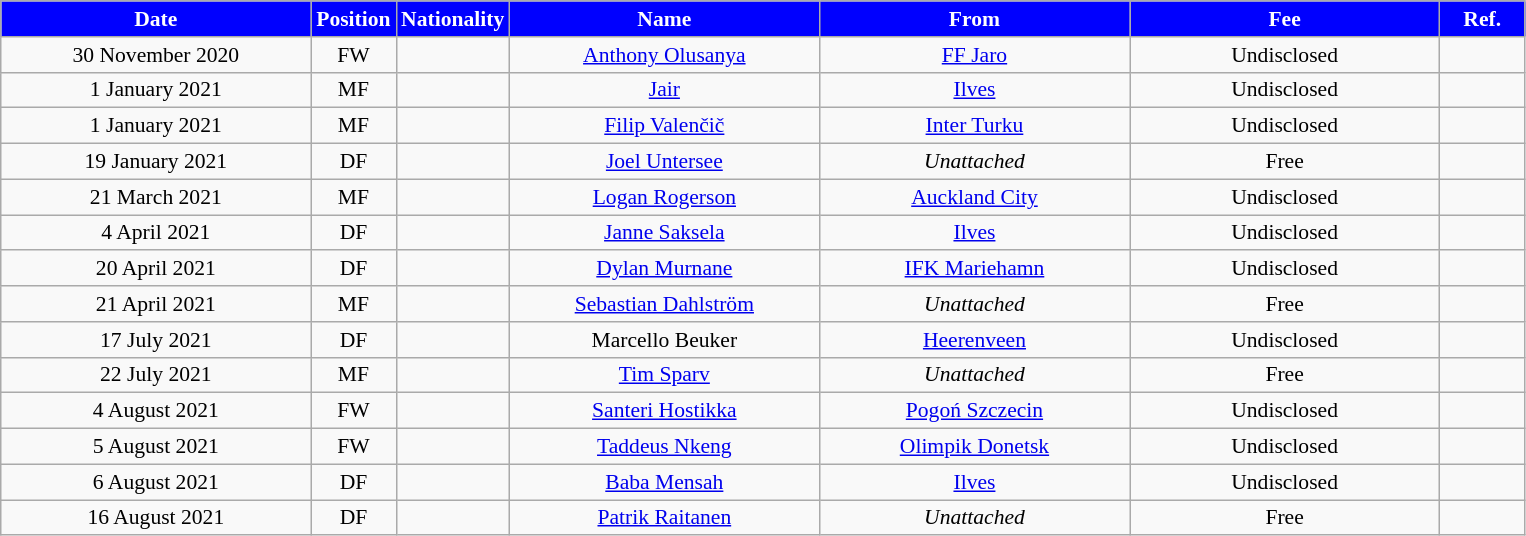<table class="wikitable"  style="text-align:center; font-size:90%; ">
<tr>
<th style="background:#00f; color:white; width:200px;">Date</th>
<th style="background:#00f; color:white; width:50px;">Position</th>
<th style="background:#00f; color:white; width:50px;">Nationality</th>
<th style="background:#00f; color:white; width:200px;">Name</th>
<th style="background:#00f; color:white; width:200px;">From</th>
<th style="background:#00f; color:white; width:200px;">Fee</th>
<th style="background:#00f; color:white; width:50px;">Ref.</th>
</tr>
<tr>
<td>30 November 2020</td>
<td>FW</td>
<td></td>
<td><a href='#'>Anthony Olusanya</a></td>
<td><a href='#'>FF Jaro</a></td>
<td>Undisclosed</td>
<td></td>
</tr>
<tr>
<td>1 January 2021</td>
<td>MF</td>
<td></td>
<td><a href='#'>Jair</a></td>
<td><a href='#'>Ilves</a></td>
<td>Undisclosed</td>
<td></td>
</tr>
<tr>
<td>1 January 2021</td>
<td>MF</td>
<td></td>
<td><a href='#'>Filip Valenčič</a></td>
<td><a href='#'>Inter Turku</a></td>
<td>Undisclosed</td>
<td></td>
</tr>
<tr>
<td>19 January 2021</td>
<td>DF</td>
<td></td>
<td><a href='#'>Joel Untersee</a></td>
<td><em>Unattached</em></td>
<td>Free</td>
<td></td>
</tr>
<tr>
<td>21 March 2021</td>
<td>MF</td>
<td></td>
<td><a href='#'>Logan Rogerson</a></td>
<td><a href='#'>Auckland City</a></td>
<td>Undisclosed</td>
<td></td>
</tr>
<tr>
<td>4 April 2021</td>
<td>DF</td>
<td></td>
<td><a href='#'>Janne Saksela</a></td>
<td><a href='#'>Ilves</a></td>
<td>Undisclosed</td>
<td></td>
</tr>
<tr>
<td>20 April 2021</td>
<td>DF</td>
<td></td>
<td><a href='#'>Dylan Murnane</a></td>
<td><a href='#'>IFK Mariehamn</a></td>
<td>Undisclosed</td>
<td></td>
</tr>
<tr>
<td>21 April 2021</td>
<td>MF</td>
<td></td>
<td><a href='#'>Sebastian Dahlström</a></td>
<td><em>Unattached</em></td>
<td>Free</td>
<td></td>
</tr>
<tr>
<td>17 July 2021</td>
<td>DF</td>
<td></td>
<td>Marcello Beuker</td>
<td><a href='#'>Heerenveen</a></td>
<td>Undisclosed</td>
<td></td>
</tr>
<tr>
<td>22 July 2021</td>
<td>MF</td>
<td></td>
<td><a href='#'>Tim Sparv</a></td>
<td><em>Unattached</em></td>
<td>Free</td>
<td></td>
</tr>
<tr>
<td>4 August 2021</td>
<td>FW</td>
<td></td>
<td><a href='#'>Santeri Hostikka</a></td>
<td><a href='#'>Pogoń Szczecin</a></td>
<td>Undisclosed</td>
<td></td>
</tr>
<tr>
<td>5 August 2021</td>
<td>FW</td>
<td></td>
<td><a href='#'>Taddeus Nkeng</a></td>
<td><a href='#'>Olimpik Donetsk</a></td>
<td>Undisclosed</td>
<td></td>
</tr>
<tr>
<td>6 August 2021</td>
<td>DF</td>
<td></td>
<td><a href='#'>Baba Mensah</a></td>
<td><a href='#'>Ilves</a></td>
<td>Undisclosed</td>
<td></td>
</tr>
<tr>
<td>16 August 2021</td>
<td>DF</td>
<td></td>
<td><a href='#'>Patrik Raitanen</a></td>
<td><em>Unattached</em></td>
<td>Free</td>
<td></td>
</tr>
</table>
